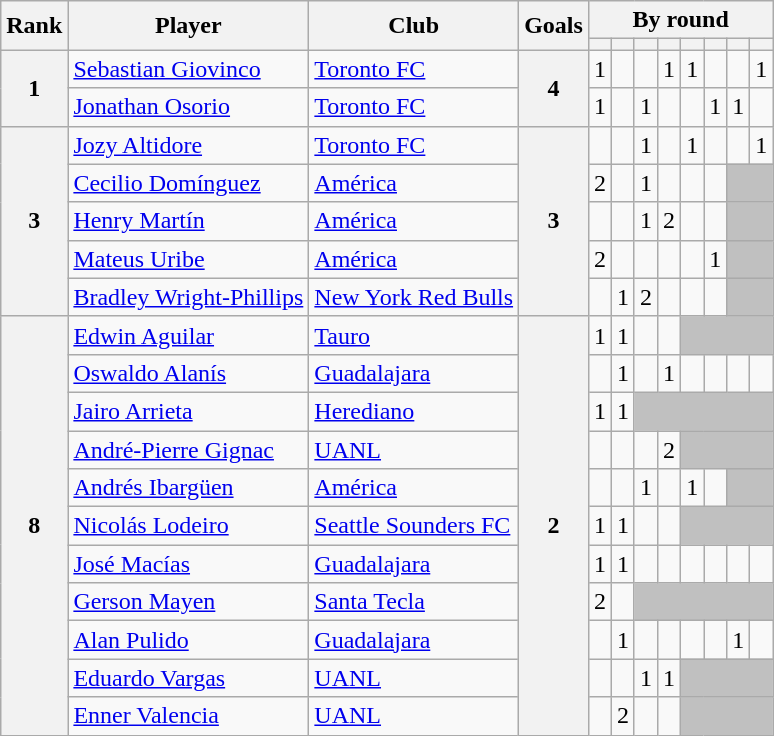<table class="wikitable" style="text-align:center">
<tr>
<th rowspan=2>Rank</th>
<th rowspan=2>Player</th>
<th rowspan=2>Club</th>
<th rowspan=2>Goals</th>
<th colspan=8>By round</th>
</tr>
<tr>
<th></th>
<th></th>
<th></th>
<th></th>
<th></th>
<th></th>
<th></th>
<th></th>
</tr>
<tr>
<th rowspan=2>1</th>
<td align="left"> <a href='#'>Sebastian Giovinco</a></td>
<td align="left"> <a href='#'>Toronto FC</a></td>
<th rowspan=2>4</th>
<td>1</td>
<td></td>
<td></td>
<td>1</td>
<td>1</td>
<td></td>
<td></td>
<td>1</td>
</tr>
<tr>
<td align="left"> <a href='#'>Jonathan Osorio</a></td>
<td align="left"> <a href='#'>Toronto FC</a></td>
<td>1</td>
<td></td>
<td>1</td>
<td></td>
<td></td>
<td>1</td>
<td>1</td>
<td></td>
</tr>
<tr>
<th rowspan=5>3</th>
<td align="left"> <a href='#'>Jozy Altidore</a></td>
<td align="left"> <a href='#'>Toronto FC</a></td>
<th rowspan=5>3</th>
<td></td>
<td></td>
<td>1</td>
<td></td>
<td>1</td>
<td></td>
<td></td>
<td>1</td>
</tr>
<tr>
<td align="left"> <a href='#'>Cecilio Domínguez</a></td>
<td align="left"> <a href='#'>América</a></td>
<td>2</td>
<td></td>
<td>1</td>
<td></td>
<td></td>
<td></td>
<td bgcolor="silver" colspan=2></td>
</tr>
<tr>
<td align="left"> <a href='#'>Henry Martín</a></td>
<td align="left"> <a href='#'>América</a></td>
<td></td>
<td></td>
<td>1</td>
<td>2</td>
<td></td>
<td></td>
<td bgcolor="silver" colspan=2></td>
</tr>
<tr>
<td align="left"> <a href='#'>Mateus Uribe</a></td>
<td align="left"> <a href='#'>América</a></td>
<td>2</td>
<td></td>
<td></td>
<td></td>
<td></td>
<td>1</td>
<td bgcolor="silver" colspan=2></td>
</tr>
<tr>
<td align="left"> <a href='#'>Bradley Wright-Phillips</a></td>
<td align="left"> <a href='#'>New York Red Bulls</a></td>
<td></td>
<td>1</td>
<td>2</td>
<td></td>
<td></td>
<td></td>
<td bgcolor="silver" colspan=2></td>
</tr>
<tr>
<th rowspan=11>8</th>
<td align="left"> <a href='#'>Edwin Aguilar</a></td>
<td align="left"> <a href='#'>Tauro</a></td>
<th rowspan=11>2</th>
<td>1</td>
<td>1</td>
<td></td>
<td></td>
<td bgcolor="silver" colspan=4></td>
</tr>
<tr>
<td align="left"> <a href='#'>Oswaldo Alanís</a></td>
<td align="left"> <a href='#'>Guadalajara</a></td>
<td></td>
<td>1</td>
<td></td>
<td>1</td>
<td></td>
<td></td>
<td></td>
<td></td>
</tr>
<tr>
<td align="left"> <a href='#'>Jairo Arrieta</a></td>
<td align="left"> <a href='#'>Herediano</a></td>
<td>1</td>
<td>1</td>
<td bgcolor="silver" colspan=6></td>
</tr>
<tr>
<td align="left"> <a href='#'>André-Pierre Gignac</a></td>
<td align="left"> <a href='#'>UANL</a></td>
<td></td>
<td></td>
<td></td>
<td>2</td>
<td bgcolor="silver" colspan=4></td>
</tr>
<tr>
<td align="left"> <a href='#'>Andrés Ibargüen</a></td>
<td align="left"> <a href='#'>América</a></td>
<td></td>
<td></td>
<td>1</td>
<td></td>
<td>1</td>
<td></td>
<td bgcolor="silver" colspan=2></td>
</tr>
<tr>
<td align="left"> <a href='#'>Nicolás Lodeiro</a></td>
<td align="left"> <a href='#'>Seattle Sounders FC</a></td>
<td>1</td>
<td>1</td>
<td></td>
<td></td>
<td bgcolor="silver" colspan=4></td>
</tr>
<tr>
<td align="left"> <a href='#'>José Macías</a></td>
<td align="left"> <a href='#'>Guadalajara</a></td>
<td>1</td>
<td>1</td>
<td></td>
<td></td>
<td></td>
<td></td>
<td></td>
<td></td>
</tr>
<tr>
<td align="left"> <a href='#'>Gerson Mayen</a></td>
<td align="left"> <a href='#'>Santa Tecla</a></td>
<td>2</td>
<td></td>
<td bgcolor="silver" colspan=6></td>
</tr>
<tr>
<td align="left"> <a href='#'>Alan Pulido</a></td>
<td align="left"> <a href='#'>Guadalajara</a></td>
<td></td>
<td>1</td>
<td></td>
<td></td>
<td></td>
<td></td>
<td>1</td>
<td></td>
</tr>
<tr>
<td align="left"> <a href='#'>Eduardo Vargas</a></td>
<td align="left"> <a href='#'>UANL</a></td>
<td></td>
<td></td>
<td>1</td>
<td>1</td>
<td bgcolor="silver" colspan=4></td>
</tr>
<tr>
<td align="left"> <a href='#'>Enner Valencia</a></td>
<td align="left"> <a href='#'>UANL</a></td>
<td></td>
<td>2</td>
<td></td>
<td></td>
<td bgcolor="silver" colspan=4></td>
</tr>
</table>
